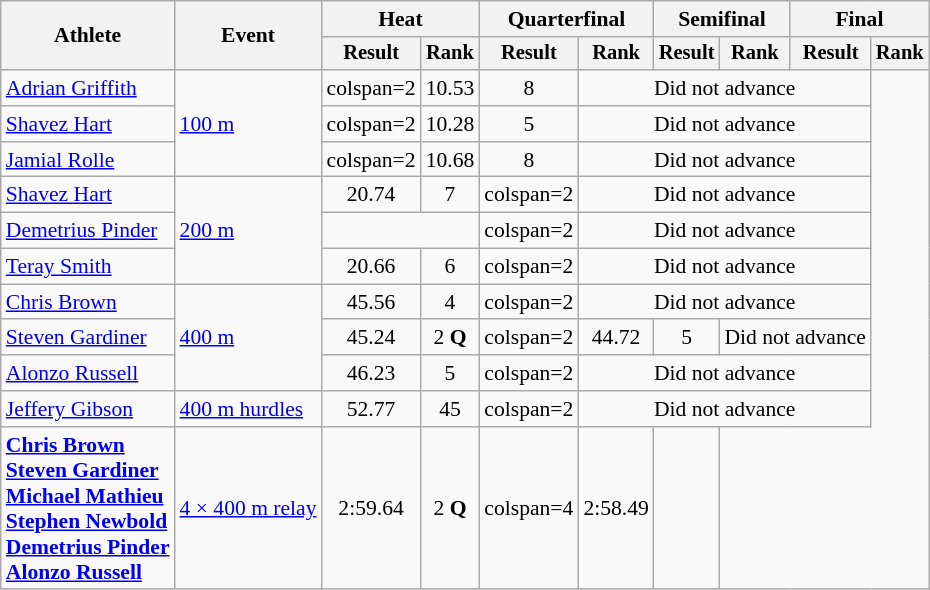<table class="wikitable" style="font-size:90%">
<tr>
<th rowspan="2">Athlete</th>
<th rowspan="2">Event</th>
<th colspan="2">Heat</th>
<th colspan="2">Quarterfinal</th>
<th colspan="2">Semifinal</th>
<th colspan="2">Final</th>
</tr>
<tr style="font-size:95%">
<th>Result</th>
<th>Rank</th>
<th>Result</th>
<th>Rank</th>
<th>Result</th>
<th>Rank</th>
<th>Result</th>
<th>Rank</th>
</tr>
<tr align=center>
<td align=left><a href='#'>Adrian Griffith</a></td>
<td align=left rowspan=3><a href='#'>100 m</a></td>
<td>colspan=2 </td>
<td>10.53</td>
<td>8</td>
<td colspan=4>Did not advance</td>
</tr>
<tr align=center>
<td align=left><a href='#'>Shavez Hart</a></td>
<td>colspan=2 </td>
<td>10.28</td>
<td>5</td>
<td colspan=4>Did not advance</td>
</tr>
<tr align=center>
<td align=left><a href='#'>Jamial Rolle</a></td>
<td>colspan=2 </td>
<td>10.68</td>
<td>8</td>
<td colspan=4>Did not advance</td>
</tr>
<tr align=center>
<td align=left><a href='#'>Shavez Hart</a></td>
<td align=left rowspan=3><a href='#'>200 m</a></td>
<td>20.74</td>
<td>7</td>
<td>colspan=2 </td>
<td colspan=4>Did not advance</td>
</tr>
<tr align=center>
<td align=left><a href='#'>Demetrius Pinder</a></td>
<td colspan=2></td>
<td>colspan=2 </td>
<td colspan=4>Did not advance</td>
</tr>
<tr align=center>
<td align=left><a href='#'>Teray Smith</a></td>
<td>20.66</td>
<td>6</td>
<td>colspan=2 </td>
<td colspan=4>Did not advance</td>
</tr>
<tr align=center>
<td align=left><a href='#'>Chris Brown</a></td>
<td align=left rowspan=3><a href='#'>400 m</a></td>
<td>45.56</td>
<td>4</td>
<td>colspan=2 </td>
<td colspan=4>Did not advance</td>
</tr>
<tr align=center>
<td align=left><a href='#'>Steven Gardiner</a></td>
<td>45.24</td>
<td>2 <strong>Q</strong></td>
<td>colspan=2 </td>
<td>44.72</td>
<td>5</td>
<td colspan=2>Did not advance</td>
</tr>
<tr align=center>
<td align=left><a href='#'>Alonzo Russell</a></td>
<td>46.23</td>
<td>5</td>
<td>colspan=2 </td>
<td colspan=4>Did not advance</td>
</tr>
<tr align=center>
<td align=left><a href='#'>Jeffery Gibson</a></td>
<td align=left><a href='#'>400 m hurdles</a></td>
<td>52.77</td>
<td>45</td>
<td>colspan=2 </td>
<td colspan=4>Did not advance</td>
</tr>
<tr align=center>
<td align=left><strong><a href='#'>Chris Brown</a><br><a href='#'>Steven Gardiner</a><br><a href='#'>Michael Mathieu</a><br><a href='#'>Stephen Newbold</a><br><a href='#'>Demetrius Pinder</a><br><a href='#'>Alonzo Russell</a></strong></td>
<td align=left><a href='#'>4 × 400 m relay</a></td>
<td>2:59.64</td>
<td>2 <strong>Q</strong></td>
<td>colspan=4 </td>
<td>2:58.49</td>
<td></td>
</tr>
</table>
